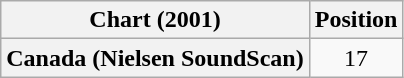<table class="wikitable plainrowheaders" style="text-align:center">
<tr>
<th>Chart (2001)</th>
<th>Position</th>
</tr>
<tr>
<th scope="row">Canada (Nielsen SoundScan)</th>
<td>17</td>
</tr>
</table>
